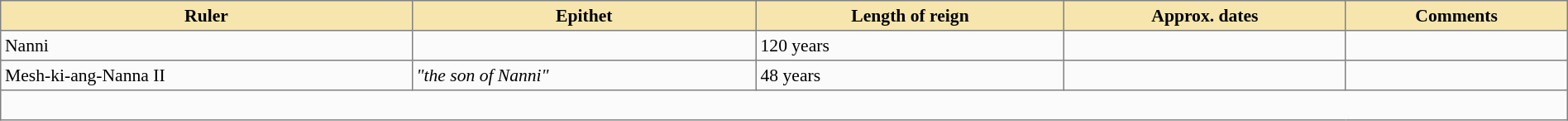<table class="nowraplinks" cellspacing="0" cellpadding="3" width="600px" rules="all" style="background:#fbfbfb; border-style: solid; border-width: 1px; font-size:90%; empty-cells:show; border-collapse:collapse; width:100%;">
<tr bgcolor="#F6E6AE">
<th>Ruler</th>
<th>Epithet</th>
<th>Length of reign</th>
<th>Approx. dates</th>
<th>Comments</th>
</tr>
<tr>
<td>Nanni</td>
<td></td>
<td>120 years</td>
<td></td>
<td></td>
</tr>
<tr>
<td>Mesh-ki-ang-Nanna II</td>
<td><em>"the son of Nanni"</em></td>
<td>48 years</td>
<td></td>
<td></td>
</tr>
<tr>
<td colspan="5"><br></td>
</tr>
</table>
